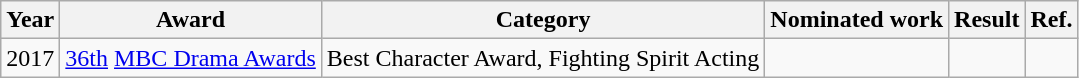<table class="wikitable">
<tr>
<th>Year</th>
<th>Award</th>
<th>Category</th>
<th>Nominated work</th>
<th>Result</th>
<th>Ref.</th>
</tr>
<tr>
<td>2017</td>
<td><a href='#'>36th</a> <a href='#'>MBC Drama Awards</a></td>
<td>Best Character Award, Fighting Spirit Acting</td>
<td></td>
<td></td>
<td></td>
</tr>
</table>
